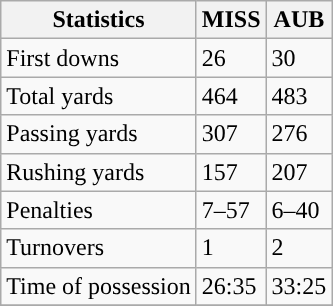<table class="wikitable" style="float: left;">
<tr>
<th>Statistics</th>
<th>MISS</th>
<th>AUB</th>
</tr>
<tr>
<td>First downs</td>
<td>26</td>
<td>30</td>
</tr>
<tr>
<td>Total yards</td>
<td>464</td>
<td>483</td>
</tr>
<tr>
<td>Passing yards</td>
<td>307</td>
<td>276</td>
</tr>
<tr>
<td>Rushing yards</td>
<td>157</td>
<td>207</td>
</tr>
<tr>
<td>Penalties</td>
<td>7–57</td>
<td>6–40</td>
</tr>
<tr>
<td>Turnovers</td>
<td>1</td>
<td>2</td>
</tr>
<tr>
<td>Time of possession</td>
<td>26:35</td>
<td>33:25</td>
</tr>
<tr>
</tr>
</table>
